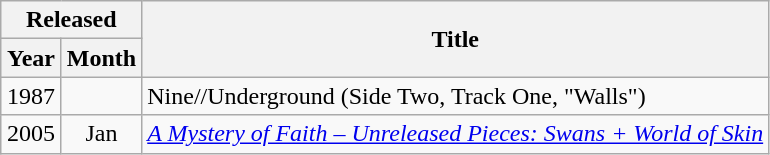<table class="wikitable">
<tr>
<th colspan="2">Released</th>
<th rowspan="2">Title</th>
</tr>
<tr>
<th style="width:33px;">Year</th>
<th style="width:44px;">Month</th>
</tr>
<tr>
<td align="center">1987</td>
<td align="center"></td>
<td>Nine//Underground (Side Two, Track One, "Walls")</td>
</tr>
<tr>
<td align="center">2005</td>
<td align="center">Jan</td>
<td><em><a href='#'>A Mystery of Faith – Unreleased Pieces: Swans + World of Skin</a></em></td>
</tr>
</table>
